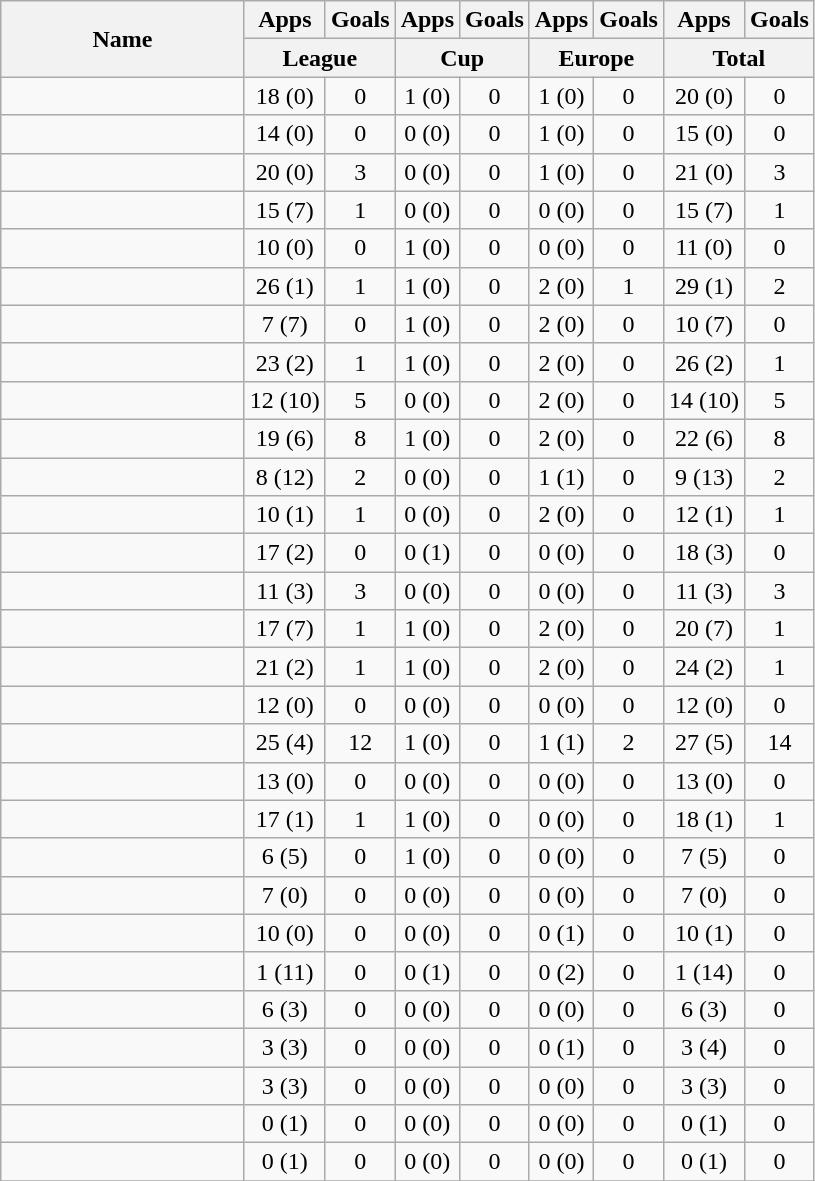<table class="wikitable sortable" style="text-align:center">
<tr>
<th rowspan="2" width="155">Name</th>
<th>Apps</th>
<th>Goals</th>
<th>Apps</th>
<th>Goals</th>
<th>Apps</th>
<th>Goals</th>
<th>Apps</th>
<th>Goals</th>
</tr>
<tr class="unsortable">
<th colspan="2" width="55">League</th>
<th colspan="2" width="55">Cup</th>
<th colspan="2" width="55">Europe</th>
<th colspan="2" width="55">Total</th>
</tr>
<tr>
<td align="left"> </td>
<td>18 (0)</td>
<td>0</td>
<td>1 (0)</td>
<td>0</td>
<td>1 (0)</td>
<td>0</td>
<td>20 (0)</td>
<td>0</td>
</tr>
<tr>
<td align="left"> </td>
<td>14 (0)</td>
<td>0</td>
<td>0 (0)</td>
<td>0</td>
<td>1 (0)</td>
<td>0</td>
<td>15 (0)</td>
<td>0</td>
</tr>
<tr>
<td align="left"> </td>
<td>20 (0)</td>
<td>3</td>
<td>0 (0)</td>
<td>0</td>
<td>1 (0)</td>
<td>0</td>
<td>21 (0)</td>
<td>3</td>
</tr>
<tr>
<td align="left"> </td>
<td>15 (7)</td>
<td>1</td>
<td>0 (0)</td>
<td>0</td>
<td>0 (0)</td>
<td>0</td>
<td>15 (7)</td>
<td>1</td>
</tr>
<tr>
<td align="left"> </td>
<td>10 (0)</td>
<td>0</td>
<td>1 (0)</td>
<td>0</td>
<td>0 (0)</td>
<td>0</td>
<td>11 (0)</td>
<td>0</td>
</tr>
<tr>
<td align="left"> </td>
<td>26 (1)</td>
<td>1</td>
<td>1 (0)</td>
<td>0</td>
<td>2 (0)</td>
<td>1</td>
<td>29 (1)</td>
<td>2</td>
</tr>
<tr>
<td align="left"> </td>
<td>7 (7)</td>
<td>0</td>
<td>1 (0)</td>
<td>0</td>
<td>2 (0)</td>
<td>0</td>
<td>10 (7)</td>
<td>0</td>
</tr>
<tr>
<td align="left"> </td>
<td>23 (2)</td>
<td>1</td>
<td>1 (0)</td>
<td>0</td>
<td>2 (0)</td>
<td>0</td>
<td>26 (2)</td>
<td>1</td>
</tr>
<tr>
<td align="left"> </td>
<td>12 (10)</td>
<td>5</td>
<td>0 (0)</td>
<td>0</td>
<td>2 (0)</td>
<td>0</td>
<td>14 (10)</td>
<td>5</td>
</tr>
<tr>
<td align="left"> </td>
<td>19 (6)</td>
<td>8</td>
<td>1 (0)</td>
<td>0</td>
<td>2 (0)</td>
<td>0</td>
<td>22 (6)</td>
<td>8</td>
</tr>
<tr>
<td align="left"> </td>
<td>8 (12)</td>
<td>2</td>
<td>0 (0)</td>
<td>0</td>
<td>1 (1)</td>
<td>0</td>
<td>9 (13)</td>
<td>2</td>
</tr>
<tr>
<td align="left"> </td>
<td>10 (1)</td>
<td>1</td>
<td>0 (0)</td>
<td>0</td>
<td>2 (0)</td>
<td>0</td>
<td>12 (1)</td>
<td>1</td>
</tr>
<tr>
<td align="left"> </td>
<td>17 (2)</td>
<td>0</td>
<td>0 (1)</td>
<td>0</td>
<td>0 (0)</td>
<td>0</td>
<td>18 (3)</td>
<td>0</td>
</tr>
<tr>
<td align="left"> </td>
<td>11 (3)</td>
<td>3</td>
<td>0 (0)</td>
<td>0</td>
<td>0 (0)</td>
<td>0</td>
<td>11 (3)</td>
<td>3</td>
</tr>
<tr>
<td align="left"> </td>
<td>17 (7)</td>
<td>1</td>
<td>1 (0)</td>
<td>0</td>
<td>2 (0)</td>
<td>0</td>
<td>20 (7)</td>
<td>1</td>
</tr>
<tr>
<td align="left"> </td>
<td>21 (2)</td>
<td>1</td>
<td>1 (0)</td>
<td>0</td>
<td>2 (0)</td>
<td>0</td>
<td>24 (2)</td>
<td>1</td>
</tr>
<tr>
<td align="left"> </td>
<td>12 (0)</td>
<td>0</td>
<td>0 (0)</td>
<td>0</td>
<td>0 (0)</td>
<td>0</td>
<td>12 (0)</td>
<td>0</td>
</tr>
<tr>
<td align="left"> </td>
<td>25 (4)</td>
<td>12</td>
<td>1 (0)</td>
<td>0</td>
<td>1 (1)</td>
<td>2</td>
<td>27 (5)</td>
<td>14</td>
</tr>
<tr>
<td align="left"> </td>
<td>13 (0)</td>
<td>0</td>
<td>0 (0)</td>
<td>0</td>
<td>0 (0)</td>
<td>0</td>
<td>13 (0)</td>
<td>0</td>
</tr>
<tr>
<td align="left"> </td>
<td>17 (1)</td>
<td>1</td>
<td>1 (0)</td>
<td>0</td>
<td>0 (0)</td>
<td>0</td>
<td>18 (1)</td>
<td>1</td>
</tr>
<tr>
<td align="left"> </td>
<td>6 (5)</td>
<td>0</td>
<td>1 (0)</td>
<td>0</td>
<td>0 (0)</td>
<td>0</td>
<td>7 (5)</td>
<td>0</td>
</tr>
<tr>
<td align="left"> </td>
<td>7 (0)</td>
<td>0</td>
<td>0 (0)</td>
<td>0</td>
<td>0 (0)</td>
<td>0</td>
<td>7 (0)</td>
<td>0</td>
</tr>
<tr>
<td align="left"> </td>
<td>10 (0)</td>
<td>0</td>
<td>0 (0)</td>
<td>0</td>
<td>0 (1)</td>
<td>0</td>
<td>10 (1)</td>
<td>0</td>
</tr>
<tr>
<td align="left"> </td>
<td>1 (11)</td>
<td>0</td>
<td>0 (1)</td>
<td>0</td>
<td>0 (2)</td>
<td>0</td>
<td>1 (14)</td>
<td>0</td>
</tr>
<tr>
<td align="left"> </td>
<td>6 (3)</td>
<td>0</td>
<td>0 (0)</td>
<td>0</td>
<td>0 (0)</td>
<td>0</td>
<td>6 (3)</td>
<td>0</td>
</tr>
<tr>
<td align="left"> </td>
<td>3 (3)</td>
<td>0</td>
<td>0 (0)</td>
<td>0</td>
<td>0 (1)</td>
<td>0</td>
<td>3 (4)</td>
<td>0</td>
</tr>
<tr>
<td align="left"> </td>
<td>3 (3)</td>
<td>0</td>
<td>0 (0)</td>
<td>0</td>
<td>0 (0)</td>
<td>0</td>
<td>3 (3)</td>
<td>0</td>
</tr>
<tr>
<td align="left"> </td>
<td>0 (1)</td>
<td>0</td>
<td>0 (0)</td>
<td>0</td>
<td>0 (0)</td>
<td>0</td>
<td>0 (1)</td>
<td>0</td>
</tr>
<tr>
<td align="left"> </td>
<td>0 (1)</td>
<td>0</td>
<td>0 (0)</td>
<td>0</td>
<td>0 (0)</td>
<td>0</td>
<td>0 (1)</td>
<td>0</td>
</tr>
<tr>
</tr>
</table>
